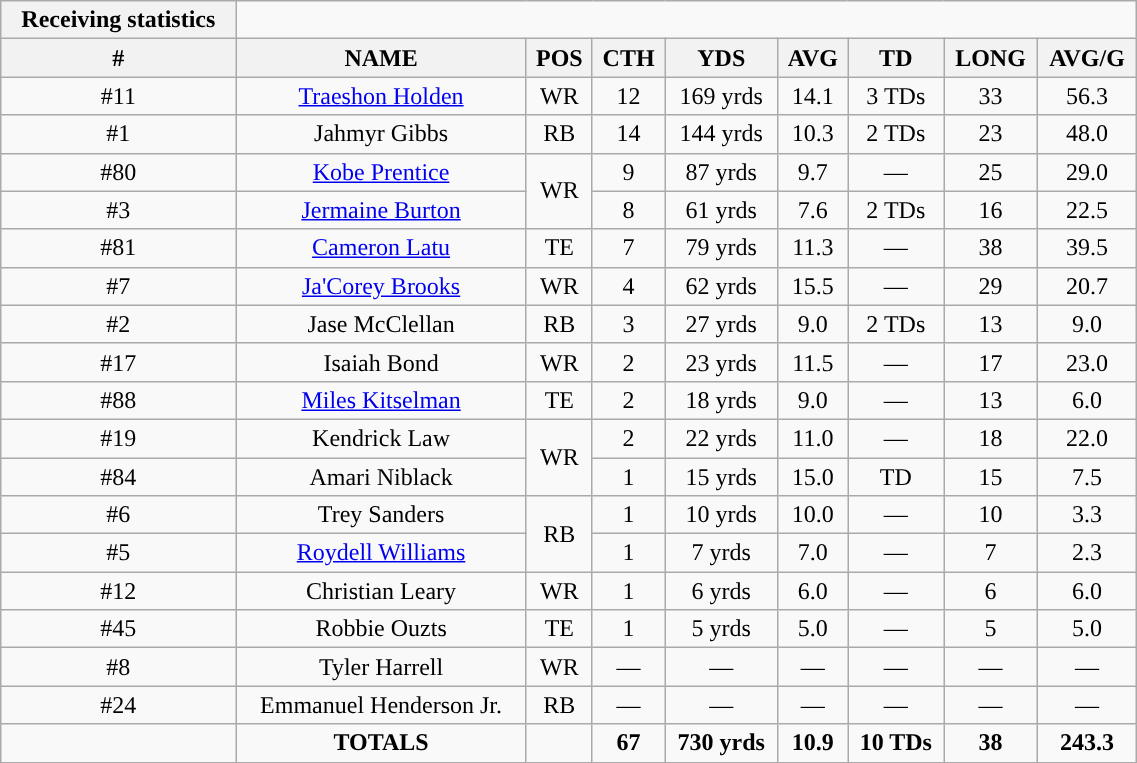<table style="width:60%; text-align:center;" class="wikitable collapsible collapsed">
<tr>
<th style="text-align:center; ">Receiving statistics</th>
</tr>
<tr>
<th>#</th>
<th>NAME</th>
<th>POS</th>
<th>CTH</th>
<th>YDS</th>
<th>AVG</th>
<th>TD</th>
<th>LONG</th>
<th>AVG/G</th>
</tr>
<tr>
<td>#11</td>
<td><a href='#'>Traeshon Holden</a></td>
<td>WR</td>
<td>12</td>
<td>169 yrds</td>
<td>14.1</td>
<td>3 TDs</td>
<td>33</td>
<td>56.3</td>
</tr>
<tr>
<td>#1</td>
<td>Jahmyr Gibbs</td>
<td>RB</td>
<td>14</td>
<td>144 yrds</td>
<td>10.3</td>
<td>2 TDs</td>
<td>23</td>
<td>48.0</td>
</tr>
<tr>
<td>#80</td>
<td><a href='#'>Kobe Prentice</a></td>
<td rowspan=2>WR</td>
<td>9</td>
<td>87 yrds</td>
<td>9.7</td>
<td>—</td>
<td>25</td>
<td>29.0</td>
</tr>
<tr>
<td>#3</td>
<td><a href='#'>Jermaine Burton</a></td>
<td>8</td>
<td>61 yrds</td>
<td>7.6</td>
<td>2 TDs</td>
<td>16</td>
<td>22.5</td>
</tr>
<tr>
<td>#81</td>
<td><a href='#'>Cameron Latu</a></td>
<td>TE</td>
<td>7</td>
<td>79 yrds</td>
<td>11.3</td>
<td>—</td>
<td>38</td>
<td>39.5</td>
</tr>
<tr>
<td>#7</td>
<td><a href='#'>Ja'Corey Brooks</a></td>
<td>WR</td>
<td>4</td>
<td>62 yrds</td>
<td>15.5</td>
<td>—</td>
<td>29</td>
<td>20.7</td>
</tr>
<tr>
<td>#2</td>
<td>Jase McClellan</td>
<td>RB</td>
<td>3</td>
<td>27 yrds</td>
<td>9.0</td>
<td>2 TDs</td>
<td>13</td>
<td>9.0</td>
</tr>
<tr>
<td>#17</td>
<td>Isaiah Bond</td>
<td>WR</td>
<td>2</td>
<td>23 yrds</td>
<td>11.5</td>
<td>—</td>
<td>17</td>
<td>23.0</td>
</tr>
<tr>
<td>#88</td>
<td><a href='#'>Miles Kitselman</a></td>
<td>TE</td>
<td>2</td>
<td>18 yrds</td>
<td>9.0</td>
<td>—</td>
<td>13</td>
<td>6.0</td>
</tr>
<tr>
<td>#19</td>
<td>Kendrick Law</td>
<td rowspan=2>WR</td>
<td>2</td>
<td>22 yrds</td>
<td>11.0</td>
<td>—</td>
<td>18</td>
<td>22.0</td>
</tr>
<tr>
<td>#84</td>
<td>Amari Niblack</td>
<td>1</td>
<td>15 yrds</td>
<td>15.0</td>
<td>TD</td>
<td>15</td>
<td>7.5</td>
</tr>
<tr>
<td>#6</td>
<td>Trey Sanders</td>
<td rowspan=2>RB</td>
<td>1</td>
<td>10 yrds</td>
<td>10.0</td>
<td>—</td>
<td>10</td>
<td>3.3</td>
</tr>
<tr>
<td>#5</td>
<td><a href='#'>Roydell Williams</a></td>
<td>1</td>
<td>7 yrds</td>
<td>7.0</td>
<td>—</td>
<td>7</td>
<td>2.3</td>
</tr>
<tr>
<td>#12</td>
<td>Christian Leary</td>
<td>WR</td>
<td>1</td>
<td>6 yrds</td>
<td>6.0</td>
<td>—</td>
<td>6</td>
<td>6.0</td>
</tr>
<tr>
<td>#45</td>
<td>Robbie Ouzts</td>
<td>TE</td>
<td>1</td>
<td>5 yrds</td>
<td>5.0</td>
<td>—</td>
<td>5</td>
<td>5.0</td>
</tr>
<tr>
<td>#8</td>
<td>Tyler Harrell</td>
<td>WR</td>
<td>—</td>
<td>—</td>
<td>—</td>
<td>—</td>
<td>—</td>
<td>—</td>
</tr>
<tr>
<td>#24</td>
<td>Emmanuel Henderson Jr.</td>
<td>RB</td>
<td>—</td>
<td>—</td>
<td>—</td>
<td>—</td>
<td>—</td>
<td>—</td>
</tr>
<tr>
<td></td>
<td><strong>TOTALS</strong></td>
<td></td>
<td><strong>67</strong></td>
<td><strong>730 yrds</strong></td>
<td><strong>10.9</strong></td>
<td><strong>10 TDs</strong></td>
<td><strong>38</strong></td>
<td><strong>243.3</strong></td>
</tr>
</table>
